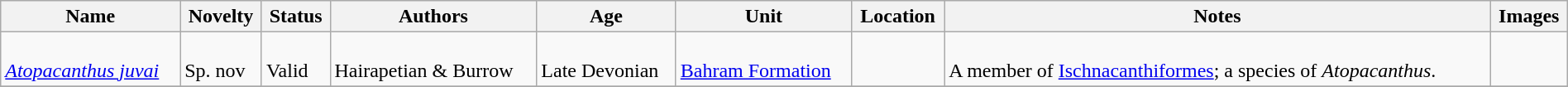<table class="wikitable sortable" align="center" width="100%">
<tr>
<th>Name</th>
<th>Novelty</th>
<th>Status</th>
<th>Authors</th>
<th>Age</th>
<th>Unit</th>
<th>Location</th>
<th>Notes</th>
<th>Images</th>
</tr>
<tr>
<td><br><em><a href='#'>Atopacanthus juvai</a></em></td>
<td><br>Sp. nov</td>
<td><br>Valid</td>
<td><br>Hairapetian & Burrow</td>
<td><br>Late Devonian</td>
<td><br><a href='#'>Bahram Formation</a></td>
<td><br></td>
<td><br>A member of <a href='#'>Ischnacanthiformes</a>; a species of <em>Atopacanthus</em>.</td>
<td></td>
</tr>
<tr>
</tr>
</table>
